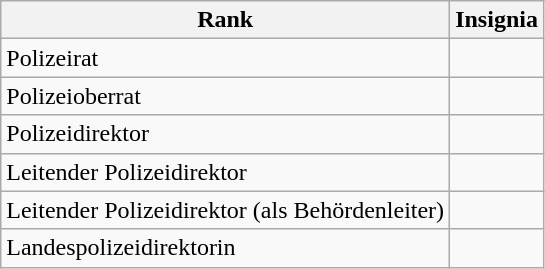<table class="wikitable">
<tr>
<th>Rank</th>
<th>Insignia</th>
</tr>
<tr>
<td>Polizeirat</td>
<td></td>
</tr>
<tr>
<td>Polizeioberrat</td>
<td></td>
</tr>
<tr>
<td>Polizeidirektor</td>
<td></td>
</tr>
<tr>
<td>Leitender Polizeidirektor</td>
<td></td>
</tr>
<tr>
<td>Leitender Polizeidirektor (als Behördenleiter)</td>
<td></td>
</tr>
<tr>
<td>Landespolizeidirektorin</td>
<td></td>
</tr>
</table>
